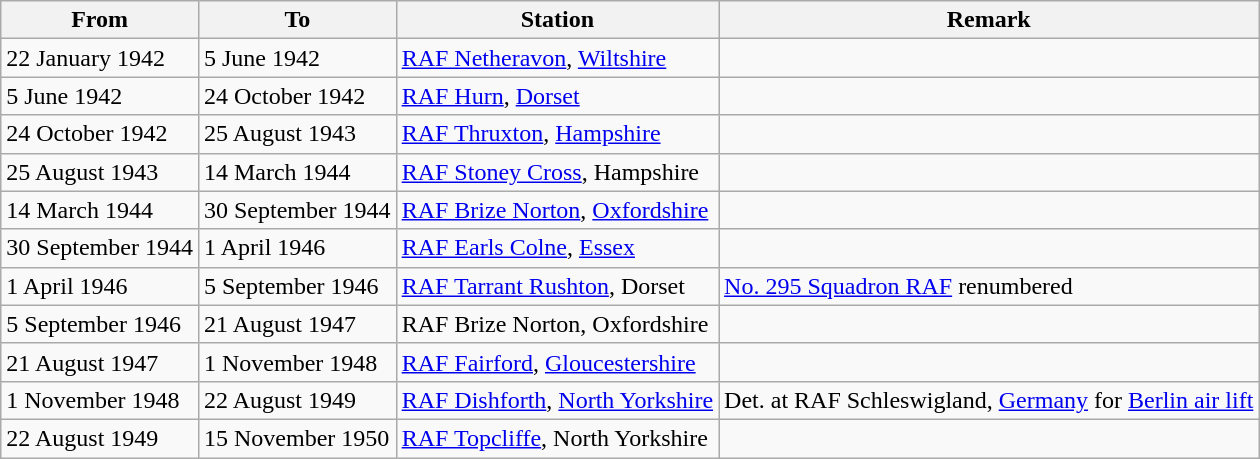<table class="wikitable">
<tr>
<th>From</th>
<th>To</th>
<th>Station</th>
<th>Remark</th>
</tr>
<tr>
<td>22 January 1942</td>
<td>5 June 1942</td>
<td><a href='#'>RAF Netheravon</a>, <a href='#'>Wiltshire</a></td>
<td></td>
</tr>
<tr>
<td>5 June 1942</td>
<td>24 October 1942</td>
<td><a href='#'>RAF Hurn</a>, <a href='#'>Dorset</a></td>
<td></td>
</tr>
<tr>
<td>24 October 1942</td>
<td>25 August 1943</td>
<td><a href='#'>RAF Thruxton</a>, <a href='#'>Hampshire</a></td>
<td></td>
</tr>
<tr>
<td>25 August 1943</td>
<td>14 March 1944</td>
<td><a href='#'>RAF Stoney Cross</a>, Hampshire</td>
<td></td>
</tr>
<tr>
<td>14 March 1944</td>
<td>30 September 1944</td>
<td><a href='#'>RAF Brize Norton</a>, <a href='#'>Oxfordshire</a></td>
<td></td>
</tr>
<tr>
<td>30 September 1944</td>
<td>1 April 1946</td>
<td><a href='#'>RAF Earls Colne</a>, <a href='#'>Essex</a></td>
<td></td>
</tr>
<tr>
<td>1 April 1946</td>
<td>5 September 1946</td>
<td><a href='#'>RAF Tarrant Rushton</a>, Dorset</td>
<td><a href='#'>No. 295 Squadron RAF</a> renumbered</td>
</tr>
<tr>
<td>5 September 1946</td>
<td>21 August 1947</td>
<td>RAF Brize Norton, Oxfordshire</td>
<td></td>
</tr>
<tr>
<td>21 August 1947</td>
<td>1 November 1948</td>
<td><a href='#'>RAF Fairford</a>, <a href='#'>Gloucestershire</a></td>
<td></td>
</tr>
<tr>
<td>1 November 1948</td>
<td>22 August 1949</td>
<td><a href='#'>RAF Dishforth</a>, <a href='#'>North Yorkshire</a></td>
<td>Det. at RAF Schleswigland, <a href='#'>Germany</a> for <a href='#'>Berlin air lift</a></td>
</tr>
<tr>
<td>22 August 1949</td>
<td>15 November 1950</td>
<td><a href='#'>RAF Topcliffe</a>, North Yorkshire</td>
<td></td>
</tr>
</table>
